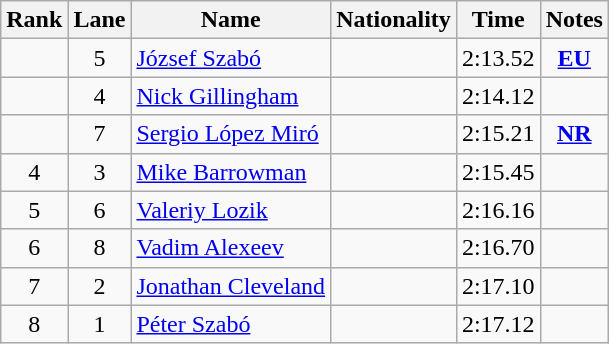<table class="wikitable sortable" style="text-align: center">
<tr>
<th>Rank</th>
<th>Lane</th>
<th>Name</th>
<th>Nationality</th>
<th>Time</th>
<th>Notes</th>
</tr>
<tr>
<td></td>
<td>5</td>
<td align=left><a href='#'>József Szabó</a></td>
<td align=left></td>
<td>2:13.52</td>
<td><strong><a href='#'>EU</a></strong></td>
</tr>
<tr>
<td></td>
<td>4</td>
<td align=left><a href='#'>Nick Gillingham</a></td>
<td align=left></td>
<td>2:14.12</td>
<td></td>
</tr>
<tr>
<td></td>
<td>7</td>
<td align=left><a href='#'>Sergio López Miró</a></td>
<td align=left></td>
<td>2:15.21</td>
<td><strong><a href='#'>NR</a></strong></td>
</tr>
<tr>
<td>4</td>
<td>3</td>
<td align=left><a href='#'>Mike Barrowman</a></td>
<td align=left></td>
<td>2:15.45</td>
<td></td>
</tr>
<tr>
<td>5</td>
<td>6</td>
<td align=left><a href='#'>Valeriy Lozik</a></td>
<td align=left></td>
<td>2:16.16</td>
<td></td>
</tr>
<tr>
<td>6</td>
<td>8</td>
<td align=left><a href='#'>Vadim Alexeev</a></td>
<td align=left></td>
<td>2:16.70</td>
<td></td>
</tr>
<tr>
<td>7</td>
<td>2</td>
<td align=left><a href='#'>Jonathan Cleveland</a></td>
<td align=left></td>
<td>2:17.10</td>
<td></td>
</tr>
<tr>
<td>8</td>
<td>1</td>
<td align=left><a href='#'>Péter Szabó</a></td>
<td align=left></td>
<td>2:17.12</td>
<td></td>
</tr>
</table>
